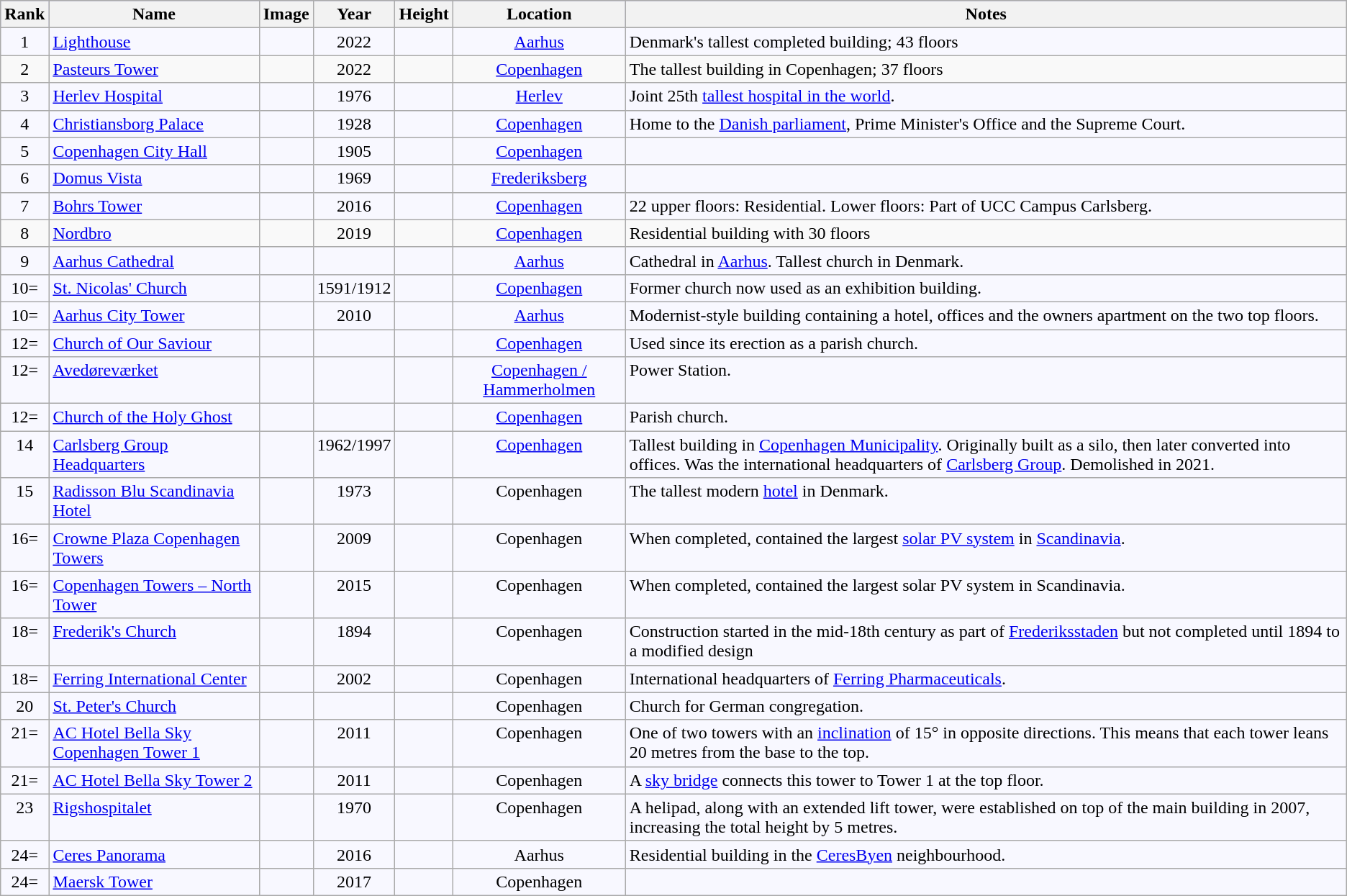<table border="1" bgcolor="#E0E0E0" class="wikitable sortable">
<tr ---- align="center" valign="top" bgcolor="#a0a0f0">
<th align="center">Rank</th>
<th align="left">Name</th>
<th align="left" class="unsortable">Image</th>
<th align="center">Year</th>
<th align="center">Height</th>
<th align="center">Location</th>
<th align="left" class="unsortable">Notes</th>
</tr>
<tr ---- align="center" valign="top" bgcolor="#F8F8FF">
<td align="center">1</td>
<td align="left"><a href='#'>Lighthouse</a></td>
<td align="left"></td>
<td align="center">2022</td>
<td align="center"></td>
<td align="center"><a href='#'>Aarhus</a></td>
<td align="left">Denmark's tallest completed building; 43 floors</td>
</tr>
<tr>
<td align="center">2</td>
<td align="left"><a href='#'>Pasteurs Tower</a></td>
<td align="left"></td>
<td align="center">2022</td>
<td align="center"></td>
<td align="center"><a href='#'>Copenhagen</a></td>
<td align="left">The tallest building in Copenhagen; 37 floors</td>
</tr>
<tr ---- align="center" valign="top" bgcolor="#F8F8FF">
<td align="center">3</td>
<td align="left"><a href='#'>Herlev Hospital</a></td>
<td align="left"></td>
<td align="center">1976</td>
<td align="center"></td>
<td align="center"><a href='#'>Herlev</a></td>
<td align="left">Joint 25th <a href='#'>tallest hospital in the world</a>.</td>
</tr>
<tr ---- align="center" valign="top" bgcolor="#F8F8FF">
<td align="center">4</td>
<td align="left"><a href='#'>Christiansborg Palace</a></td>
<td align="left"></td>
<td align="center">1928</td>
<td align="center"></td>
<td align="center"><a href='#'>Copenhagen</a></td>
<td align="left">Home to the <a href='#'>Danish parliament</a>, Prime Minister's Office and the Supreme Court.</td>
</tr>
<tr ---- align="center" valign="top" bgcolor="#F8F8FF">
<td align="center">5</td>
<td align="left"><a href='#'>Copenhagen City Hall</a></td>
<td align="left"></td>
<td align="center">1905</td>
<td align="center"></td>
<td align="center"><a href='#'>Copenhagen</a></td>
<td align="left"></td>
</tr>
<tr ---- align="center" valign="top" bgcolor="#F8F8FF">
<td align="center">6</td>
<td align="left"><a href='#'>Domus Vista</a></td>
<td align="left"></td>
<td align="center">1969</td>
<td align="center"></td>
<td align="center"><a href='#'>Frederiksberg</a></td>
<td align="left"></td>
</tr>
<tr ---- align="center" valign="top" bgcolor="#F8F8FF">
<td align="center">7</td>
<td align="left"><a href='#'>Bohrs Tower</a></td>
<td align="left"></td>
<td align="center">2016</td>
<td align="center"></td>
<td align="center"><a href='#'>Copenhagen</a></td>
<td align="left">22 upper floors: Residential. Lower floors: Part of UCC Campus Carlsberg.</td>
</tr>
<tr>
<td align="center">8</td>
<td align="left"><a href='#'>Nordbro</a></td>
<td align="left"></td>
<td align="center">2019</td>
<td align="center"></td>
<td align="center"><a href='#'>Copenhagen</a></td>
<td align="left">Residential building with 30 floors</td>
</tr>
<tr ---- align="center" valign="top" bgcolor="#F8F8FF">
<td align="center">9</td>
<td align="left"><a href='#'>Aarhus Cathedral</a></td>
<td align="left"></td>
<td align="center"></td>
<td align="center"></td>
<td align="center"><a href='#'>Aarhus</a></td>
<td align="left">Cathedral in <a href='#'>Aarhus</a>. Tallest church in Denmark.</td>
</tr>
<tr ---- align="center" valign="top" bgcolor="#F8F8FF">
<td align="center">10=</td>
<td align="left"><a href='#'>St. Nicolas' Church</a></td>
<td align="left"></td>
<td align="center">1591/1912</td>
<td align="center"></td>
<td align="center"><a href='#'>Copenhagen</a></td>
<td align="left">Former church now used as an exhibition building.</td>
</tr>
<tr ---- align="center" valign="top" bgcolor="#F8F8FF">
<td align="center">10=</td>
<td align="left"><a href='#'>Aarhus City Tower</a></td>
<td align="left"></td>
<td align="center">2010</td>
<td align="center"></td>
<td align="center"><a href='#'>Aarhus</a></td>
<td align="left">Modernist-style building containing a hotel, offices and the owners apartment on the two top floors.</td>
</tr>
<tr ---- align="center" valign="top" bgcolor="#F8F8FF">
<td align="center">12=</td>
<td align="left"><a href='#'>Church of Our Saviour</a></td>
<td align="left"></td>
<td align="center"></td>
<td align="center"></td>
<td align="center"><a href='#'>Copenhagen</a></td>
<td align="left">Used since its erection as a parish church.</td>
</tr>
<tr ---- align="center" valign="top" bgcolor="#F8F8FF">
<td align="center">12=</td>
<td align="left"><a href='#'>Avedøreværket</a></td>
<td align="left"></td>
<td align="center"></td>
<td align="center"></td>
<td align="center"><a href='#'>Copenhagen / Hammerholmen</a></td>
<td align="left">Power Station.</td>
</tr>
<tr ---- align="center" valign="top" bgcolor="#F8F8FF">
<td align="center">12=</td>
<td align="left"><a href='#'>Church of the Holy Ghost</a></td>
<td align="left"></td>
<td align="center"></td>
<td align="center"></td>
<td align="center"><a href='#'>Copenhagen</a></td>
<td align="left">Parish church.</td>
</tr>
<tr ---- align="center" valign="top" bgcolor="#F8F8FF">
<td align="center">14</td>
<td align="left"><a href='#'>Carlsberg Group Headquarters</a></td>
<td align="left"></td>
<td align="center">1962/1997</td>
<td align="center"></td>
<td align="center"><a href='#'>Copenhagen</a></td>
<td align="left">Tallest building in <a href='#'>Copenhagen Municipality</a>. Originally built as a silo, then later converted into offices. Was the international headquarters of <a href='#'>Carlsberg Group</a>. Demolished in 2021.</td>
</tr>
<tr ---- align="center" valign="top" bgcolor="#F8F8FF">
<td align="center">15</td>
<td align="left"><a href='#'>Radisson Blu Scandinavia Hotel</a></td>
<td align="left"></td>
<td align="center">1973</td>
<td align="center"></td>
<td align="center">Copenhagen</td>
<td align="left">The tallest modern <a href='#'>hotel</a> in Denmark.</td>
</tr>
<tr ---- align="center" valign="top" bgcolor="#F8F8FF">
<td align="center">16=</td>
<td align="left"><a href='#'>Crowne Plaza Copenhagen Towers</a></td>
<td align="left"></td>
<td align="center">2009</td>
<td align="center"></td>
<td align="center">Copenhagen</td>
<td align="left">When completed, contained the largest <a href='#'>solar PV system</a> in <a href='#'>Scandinavia</a>.</td>
</tr>
<tr ---- align="center" valign="top" bgcolor="#F8F8FF">
<td align="center">16=</td>
<td align="left"><a href='#'>Copenhagen Towers – North Tower</a></td>
<td align="left"></td>
<td align="center">2015</td>
<td align="center"></td>
<td align="center">Copenhagen</td>
<td align="left">When completed, contained the largest solar PV system in Scandinavia.</td>
</tr>
<tr ---- align="center" valign="top" bgcolor="#F8F8FF">
<td align="center">18=</td>
<td align="left"><a href='#'>Frederik's Church</a></td>
<td align="left"></td>
<td align="center">1894</td>
<td align="center"></td>
<td align="center">Copenhagen</td>
<td align="left">Construction started in the mid-18th century as part of <a href='#'>Frederiksstaden</a> but not completed until 1894 to a modified design</td>
</tr>
<tr ---- align="center" valign="top" bgcolor="#F8F8FF">
<td align="center">18=</td>
<td align="left"><a href='#'>Ferring International Center</a></td>
<td align="left"></td>
<td align="center">2002</td>
<td align="center"></td>
<td align="center">Copenhagen</td>
<td align="left">International headquarters of <a href='#'>Ferring Pharmaceuticals</a>.</td>
</tr>
<tr ---- align="center" valign="top" bgcolor="#F8F8FF">
<td align="center">20</td>
<td align="left"><a href='#'>St. Peter's Church</a></td>
<td align="left"></td>
<td align="center"></td>
<td align="center"></td>
<td align="center">Copenhagen</td>
<td align="left">Church for German congregation.</td>
</tr>
<tr ---- align="center" valign="top" bgcolor="#F8F8FF">
<td align="center">21=</td>
<td align="left"><a href='#'>AC Hotel Bella Sky Copenhagen Tower 1</a></td>
<td align="left"></td>
<td align="center">2011</td>
<td align="center"></td>
<td align="center">Copenhagen</td>
<td align="left">One of two towers with an <a href='#'>inclination</a> of 15° in opposite directions. This means that each tower leans 20 metres from the base to the top.</td>
</tr>
<tr ---- align="center" valign="top" bgcolor="#F8F8FF">
<td align="center">21=</td>
<td align="left"><a href='#'>AC Hotel Bella Sky Tower 2</a></td>
<td align="left"></td>
<td align="center">2011</td>
<td align="center"></td>
<td align="center">Copenhagen</td>
<td align="left">A <a href='#'>sky bridge</a> connects this tower to Tower 1 at the top floor.</td>
</tr>
<tr ---- align="center" valign="top" bgcolor="#F8F8FF">
<td align="center">23</td>
<td align="left"><a href='#'>Rigshospitalet</a></td>
<td align="left"></td>
<td align="center">1970</td>
<td align="center"></td>
<td align="center">Copenhagen</td>
<td align="left">A helipad, along with an extended lift tower, were established on top of the main building in 2007, increasing the total height by 5 metres.</td>
</tr>
<tr ---- align="center" valign="top" bgcolor="#F8F8FF">
<td align="center">24=</td>
<td align="left"><a href='#'>Ceres Panorama</a></td>
<td align="left"></td>
<td align="center">2016</td>
<td align="center"></td>
<td align="center">Aarhus</td>
<td align="left">Residential building in the <a href='#'>CeresByen</a> neighbourhood.</td>
</tr>
<tr ---- align="center" valign="top" bgcolor="#F8F8FF">
<td align="center">24=</td>
<td align="left"><a href='#'>Maersk Tower</a></td>
<td align="left"></td>
<td align="center">2017</td>
<td align="center"></td>
<td align="center">Copenhagen</td>
<td align="left"></td>
</tr>
</table>
